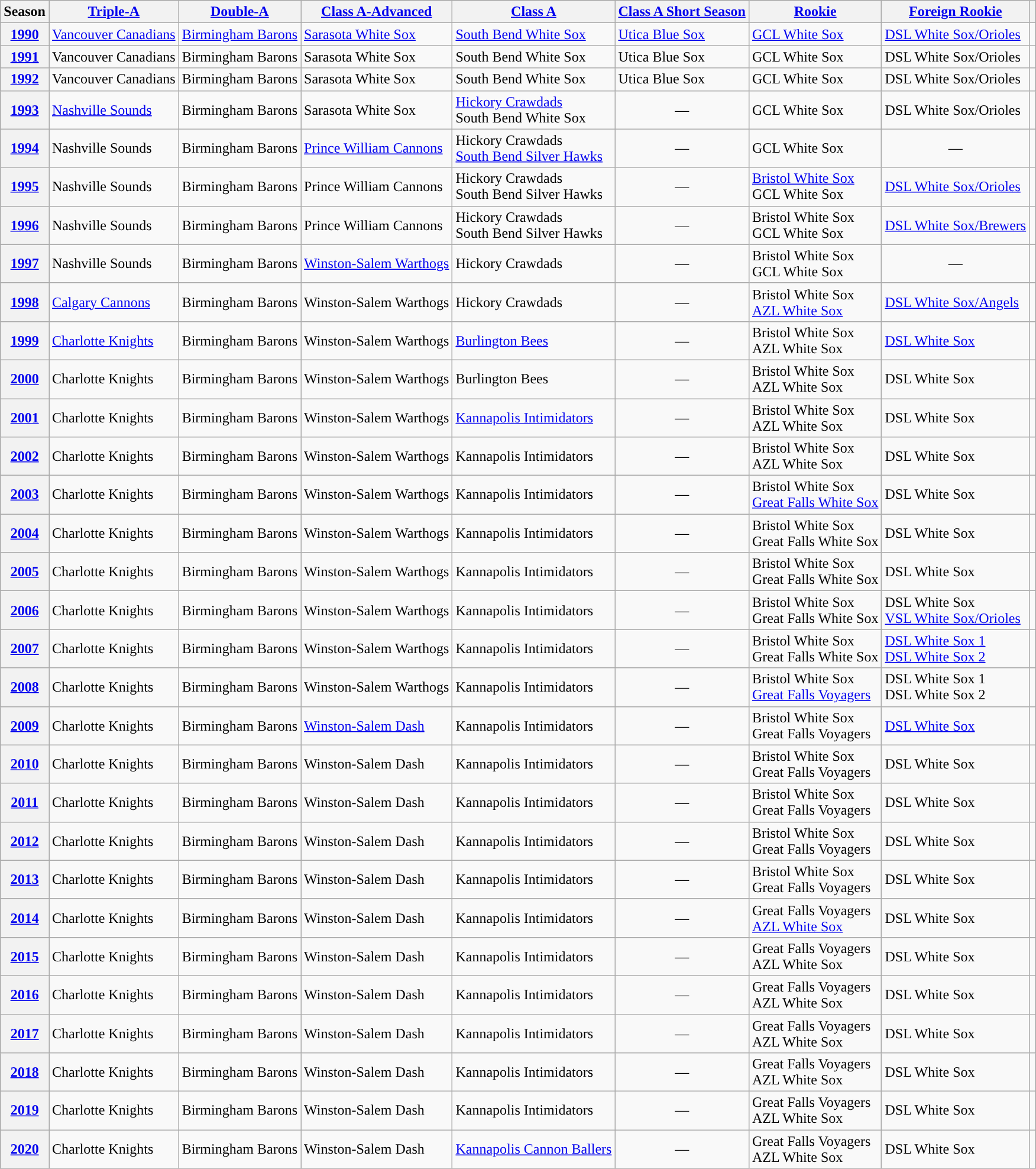<table class="wikitable plainrowheaders">
<tr>
<th scope="col">Season</th>
<th scope="col"><a href='#'><span>Triple-A</span></a></th>
<th scope="col"><a href='#'><span>Double-A</span></a></th>
<th scope="col"><a href='#'><span>Class A-Advanced</span></a></th>
<th scope="col"><a href='#'><span>Class A</span></a></th>
<th scope="col"><a href='#'><span>Class A Short Season</span></a></th>
<th scope="col"><a href='#'><span>Rookie</span></a></th>
<th scope="col"><a href='#'><span>Foreign Rookie</span></a></th>
<th scope="col"></th>
</tr>
<tr>
<th scope="row" style="text-align:center"><a href='#'>1990</a></th>
<td><a href='#'>Vancouver Canadians</a></td>
<td><a href='#'>Birmingham Barons</a></td>
<td><a href='#'>Sarasota White Sox</a></td>
<td><a href='#'>South Bend White Sox</a></td>
<td><a href='#'>Utica Blue Sox</a></td>
<td><a href='#'>GCL White Sox</a></td>
<td><a href='#'>DSL White Sox/Orioles</a></td>
<td align="center"></td>
</tr>
<tr>
<th scope="row" style="text-align:center"><a href='#'>1991</a></th>
<td>Vancouver Canadians</td>
<td>Birmingham Barons</td>
<td>Sarasota White Sox</td>
<td>South Bend White Sox</td>
<td>Utica Blue Sox</td>
<td>GCL White Sox</td>
<td>DSL White Sox/Orioles</td>
<td align="center"></td>
</tr>
<tr>
<th scope="row" style="text-align:center"><a href='#'>1992</a></th>
<td>Vancouver Canadians</td>
<td>Birmingham Barons</td>
<td>Sarasota White Sox</td>
<td>South Bend White Sox</td>
<td>Utica Blue Sox</td>
<td>GCL White Sox</td>
<td>DSL White Sox/Orioles</td>
<td align="center"></td>
</tr>
<tr>
<th scope="row" style="text-align:center"><a href='#'>1993</a></th>
<td><a href='#'>Nashville Sounds</a></td>
<td>Birmingham Barons</td>
<td>Sarasota White Sox</td>
<td><a href='#'>Hickory Crawdads</a><br>South Bend White Sox</td>
<td align="center">—</td>
<td>GCL White Sox</td>
<td>DSL White Sox/Orioles</td>
<td align="center"></td>
</tr>
<tr>
<th scope="row" style="text-align:center"><a href='#'>1994</a></th>
<td>Nashville Sounds</td>
<td>Birmingham Barons</td>
<td><a href='#'>Prince William Cannons</a></td>
<td>Hickory Crawdads<br><a href='#'>South Bend Silver Hawks</a></td>
<td align="center">—</td>
<td>GCL White Sox</td>
<td align="center">—</td>
<td align="center"></td>
</tr>
<tr>
<th scope="row" style="text-align:center"><a href='#'>1995</a></th>
<td>Nashville Sounds</td>
<td>Birmingham Barons</td>
<td>Prince William Cannons</td>
<td>Hickory Crawdads<br>South Bend Silver Hawks</td>
<td align="center">—</td>
<td><a href='#'>Bristol White Sox</a><br>GCL White Sox</td>
<td><a href='#'>DSL White Sox/Orioles</a></td>
<td align="center"></td>
</tr>
<tr>
<th scope="row" style="text-align:center"><a href='#'>1996</a></th>
<td>Nashville Sounds</td>
<td>Birmingham Barons</td>
<td>Prince William Cannons</td>
<td>Hickory Crawdads<br>South Bend Silver Hawks</td>
<td align="center">—</td>
<td>Bristol White Sox<br>GCL White Sox</td>
<td><a href='#'>DSL White Sox/Brewers</a></td>
<td align="center"></td>
</tr>
<tr>
<th scope="row" style="text-align:center"><a href='#'>1997</a></th>
<td>Nashville Sounds</td>
<td>Birmingham Barons</td>
<td><a href='#'>Winston-Salem Warthogs</a></td>
<td>Hickory Crawdads</td>
<td align="center">—</td>
<td>Bristol White Sox<br>GCL White Sox</td>
<td align="center">—</td>
<td align="center"></td>
</tr>
<tr>
<th scope="row" style="text-align:center"><a href='#'>1998</a></th>
<td><a href='#'>Calgary Cannons</a></td>
<td>Birmingham Barons</td>
<td>Winston-Salem Warthogs</td>
<td>Hickory Crawdads</td>
<td align="center">—</td>
<td>Bristol White Sox<br><a href='#'>AZL White Sox</a></td>
<td><a href='#'>DSL White Sox/Angels</a></td>
<td align="center"></td>
</tr>
<tr>
<th scope="row" style="text-align:center"><a href='#'>1999</a></th>
<td><a href='#'>Charlotte Knights</a></td>
<td>Birmingham Barons</td>
<td>Winston-Salem Warthogs</td>
<td><a href='#'>Burlington Bees</a></td>
<td align="center">—</td>
<td>Bristol White Sox<br>AZL White Sox</td>
<td><a href='#'>DSL White Sox</a></td>
<td align="center"></td>
</tr>
<tr>
<th scope="row" style="text-align:center"><a href='#'>2000</a></th>
<td>Charlotte Knights</td>
<td>Birmingham Barons</td>
<td>Winston-Salem Warthogs</td>
<td>Burlington Bees</td>
<td align="center">—</td>
<td>Bristol White Sox<br>AZL White Sox</td>
<td>DSL White Sox</td>
<td align="center"></td>
</tr>
<tr>
<th scope="row" style="text-align:center"><a href='#'>2001</a></th>
<td>Charlotte Knights</td>
<td>Birmingham Barons</td>
<td>Winston-Salem Warthogs</td>
<td><a href='#'>Kannapolis Intimidators</a></td>
<td align="center">—</td>
<td>Bristol White Sox<br>AZL White Sox</td>
<td>DSL White Sox</td>
<td align="center"></td>
</tr>
<tr>
<th scope="row" style="text-align:center"><a href='#'>2002</a></th>
<td>Charlotte Knights</td>
<td>Birmingham Barons</td>
<td>Winston-Salem Warthogs</td>
<td>Kannapolis Intimidators</td>
<td align="center">—</td>
<td>Bristol White Sox<br>AZL White Sox</td>
<td>DSL White Sox</td>
<td align="center"></td>
</tr>
<tr>
<th scope="row" style="text-align:center"><a href='#'>2003</a></th>
<td>Charlotte Knights</td>
<td>Birmingham Barons</td>
<td>Winston-Salem Warthogs</td>
<td>Kannapolis Intimidators</td>
<td align="center">—</td>
<td>Bristol White Sox<br><a href='#'>Great Falls White Sox</a></td>
<td>DSL White Sox</td>
<td align="center"></td>
</tr>
<tr>
<th scope="row" style="text-align:center"><a href='#'>2004</a></th>
<td>Charlotte Knights</td>
<td>Birmingham Barons</td>
<td>Winston-Salem Warthogs</td>
<td>Kannapolis Intimidators</td>
<td align="center">—</td>
<td>Bristol White Sox<br>Great Falls White Sox</td>
<td>DSL White Sox</td>
<td align="center"></td>
</tr>
<tr>
<th scope="row" style="text-align:center"><a href='#'>2005</a></th>
<td>Charlotte Knights</td>
<td>Birmingham Barons</td>
<td>Winston-Salem Warthogs</td>
<td>Kannapolis Intimidators</td>
<td align="center">—</td>
<td>Bristol White Sox<br>Great Falls White Sox</td>
<td>DSL White Sox</td>
<td align="center"></td>
</tr>
<tr>
<th scope="row" style="text-align:center"><a href='#'>2006</a></th>
<td>Charlotte Knights</td>
<td>Birmingham Barons</td>
<td>Winston-Salem Warthogs</td>
<td>Kannapolis Intimidators</td>
<td align="center">—</td>
<td>Bristol White Sox<br>Great Falls White Sox</td>
<td>DSL White Sox<br><a href='#'>VSL White Sox/Orioles</a></td>
<td align="center"></td>
</tr>
<tr>
<th scope="row" style="text-align:center"><a href='#'>2007</a></th>
<td>Charlotte Knights</td>
<td>Birmingham Barons</td>
<td>Winston-Salem Warthogs</td>
<td>Kannapolis Intimidators</td>
<td align="center">—</td>
<td>Bristol White Sox<br>Great Falls White Sox</td>
<td><a href='#'>DSL White Sox 1</a><br><a href='#'>DSL White Sox 2</a></td>
<td align="center"></td>
</tr>
<tr>
<th scope="row" style="text-align:center"><a href='#'>2008</a></th>
<td>Charlotte Knights</td>
<td>Birmingham Barons</td>
<td>Winston-Salem Warthogs</td>
<td>Kannapolis Intimidators</td>
<td align="center">—</td>
<td>Bristol White Sox<br><a href='#'>Great Falls Voyagers</a></td>
<td>DSL White Sox 1<br>DSL White Sox 2</td>
<td align="center"></td>
</tr>
<tr>
<th scope="row" style="text-align:center"><a href='#'>2009</a></th>
<td>Charlotte Knights</td>
<td>Birmingham Barons</td>
<td><a href='#'>Winston-Salem Dash</a></td>
<td>Kannapolis Intimidators</td>
<td align="center">—</td>
<td>Bristol White Sox<br>Great Falls Voyagers</td>
<td><a href='#'>DSL White Sox</a></td>
<td align="center"></td>
</tr>
<tr>
<th scope="row" style="text-align:center"><a href='#'>2010</a></th>
<td>Charlotte Knights</td>
<td>Birmingham Barons</td>
<td>Winston-Salem Dash</td>
<td>Kannapolis Intimidators</td>
<td align="center">—</td>
<td>Bristol White Sox<br>Great Falls Voyagers</td>
<td>DSL White Sox</td>
<td align="center"></td>
</tr>
<tr>
<th scope="row" style="text-align:center"><a href='#'>2011</a></th>
<td>Charlotte Knights</td>
<td>Birmingham Barons</td>
<td>Winston-Salem Dash</td>
<td>Kannapolis Intimidators</td>
<td align="center">—</td>
<td>Bristol White Sox<br>Great Falls Voyagers</td>
<td>DSL White Sox</td>
<td align="center"></td>
</tr>
<tr>
<th scope="row" style="text-align:center"><a href='#'>2012</a></th>
<td>Charlotte Knights</td>
<td>Birmingham Barons</td>
<td>Winston-Salem Dash</td>
<td>Kannapolis Intimidators</td>
<td align="center">—</td>
<td>Bristol White Sox<br>Great Falls Voyagers</td>
<td>DSL White Sox</td>
<td align="center"></td>
</tr>
<tr>
<th scope="row" style="text-align:center"><a href='#'>2013</a></th>
<td>Charlotte Knights</td>
<td>Birmingham Barons</td>
<td>Winston-Salem Dash</td>
<td>Kannapolis Intimidators</td>
<td align="center">—</td>
<td>Bristol White Sox<br>Great Falls Voyagers</td>
<td>DSL White Sox</td>
<td align="center"></td>
</tr>
<tr>
<th scope="row" style="text-align:center"><a href='#'>2014</a></th>
<td>Charlotte Knights</td>
<td>Birmingham Barons</td>
<td>Winston-Salem Dash</td>
<td>Kannapolis Intimidators</td>
<td align="center">—</td>
<td>Great Falls Voyagers<br><a href='#'>AZL White Sox</a></td>
<td>DSL White Sox</td>
<td align="center"></td>
</tr>
<tr>
<th scope="row" style="text-align:center"><a href='#'>2015</a></th>
<td>Charlotte Knights</td>
<td>Birmingham Barons</td>
<td>Winston-Salem Dash</td>
<td>Kannapolis Intimidators</td>
<td align="center">—</td>
<td>Great Falls Voyagers<br>AZL White Sox</td>
<td>DSL White Sox</td>
<td align="center"></td>
</tr>
<tr>
<th scope="row" style="text-align:center"><a href='#'>2016</a></th>
<td>Charlotte Knights</td>
<td>Birmingham Barons</td>
<td>Winston-Salem Dash</td>
<td>Kannapolis Intimidators</td>
<td align="center">—</td>
<td>Great Falls Voyagers<br>AZL White Sox</td>
<td>DSL White Sox</td>
<td align="center"></td>
</tr>
<tr>
<th scope="row" style="text-align:center"><a href='#'>2017</a></th>
<td>Charlotte Knights</td>
<td>Birmingham Barons</td>
<td>Winston-Salem Dash</td>
<td>Kannapolis Intimidators</td>
<td align="center">—</td>
<td>Great Falls Voyagers<br>AZL White Sox</td>
<td>DSL White Sox</td>
<td align="center"></td>
</tr>
<tr>
<th scope="row" style="text-align:center"><a href='#'>2018</a></th>
<td>Charlotte Knights</td>
<td>Birmingham Barons</td>
<td>Winston-Salem Dash</td>
<td>Kannapolis Intimidators</td>
<td align="center">—</td>
<td>Great Falls Voyagers<br>AZL White Sox</td>
<td>DSL White Sox</td>
<td align="center"></td>
</tr>
<tr>
<th scope="row" style="text-align:center"><a href='#'>2019</a></th>
<td>Charlotte Knights</td>
<td>Birmingham Barons</td>
<td>Winston-Salem Dash</td>
<td>Kannapolis Intimidators</td>
<td align="center">—</td>
<td>Great Falls Voyagers<br>AZL White Sox</td>
<td>DSL White Sox</td>
<td align="center"></td>
</tr>
<tr>
<th scope="row" style="text-align:center"><a href='#'>2020</a></th>
<td>Charlotte Knights</td>
<td>Birmingham Barons</td>
<td>Winston-Salem Dash</td>
<td><a href='#'>Kannapolis Cannon Ballers</a></td>
<td align="center">—</td>
<td>Great Falls Voyagers<br>AZL White Sox</td>
<td>DSL White Sox</td>
<td align="center"></td>
</tr>
</table>
